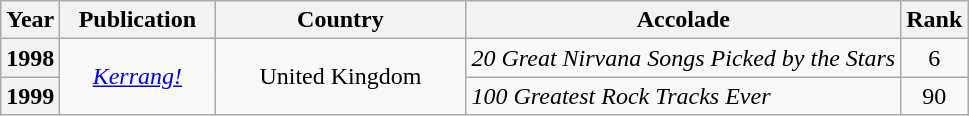<table class="wikitable plainrowheaders" style="text-align:left;">
<tr>
<th scope="col">Year</th>
<th scope="col" style="width:6em;">Publication</th>
<th scope="col" style="width:10em;">Country</th>
<th scope="col">Accolade</th>
<th scope="col">Rank</th>
</tr>
<tr>
<th scope="row">1998</th>
<td style="text-align:center;" rowspan="2"><em><a href='#'>Kerrang!</a></em></td>
<td style="text-align:center;" rowspan="2">United Kingdom</td>
<td><em>20 Great Nirvana Songs Picked by the Stars</em></td>
<td style="text-align:center;">6</td>
</tr>
<tr>
<th scope="row">1999</th>
<td><em>100 Greatest Rock Tracks Ever</em></td>
<td style="text-align:center;">90</td>
</tr>
</table>
